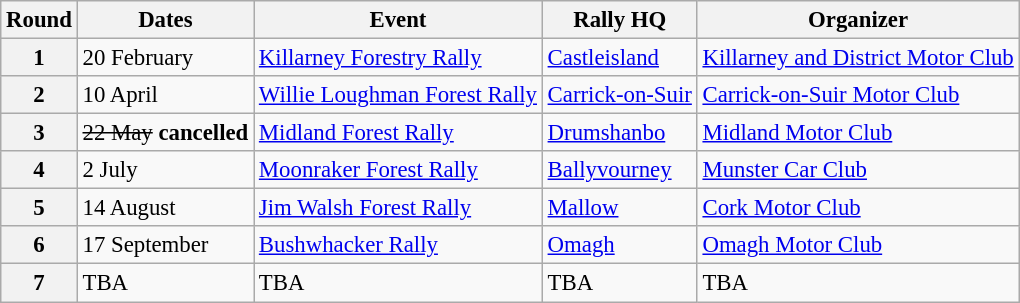<table class="wikitable" style="font-size: 95%;">
<tr>
<th>Round</th>
<th>Dates</th>
<th>Event</th>
<th>Rally HQ</th>
<th>Organizer</th>
</tr>
<tr>
<th>1</th>
<td>20 February</td>
<td><a href='#'>Killarney Forestry Rally</a></td>
<td><a href='#'>Castleisland</a></td>
<td><a href='#'>Killarney and District Motor Club</a></td>
</tr>
<tr>
<th>2</th>
<td>10 April</td>
<td><a href='#'>Willie Loughman Forest Rally</a></td>
<td><a href='#'>Carrick-on-Suir</a></td>
<td><a href='#'>Carrick-on-Suir Motor Club</a></td>
</tr>
<tr>
<th>3</th>
<td><s>22 May</s> <strong>cancelled</strong></td>
<td><a href='#'>Midland Forest Rally</a></td>
<td><a href='#'>Drumshanbo</a></td>
<td><a href='#'>Midland Motor Club</a></td>
</tr>
<tr>
<th>4</th>
<td>2 July</td>
<td><a href='#'>Moonraker Forest Rally</a></td>
<td><a href='#'>Ballyvourney</a></td>
<td><a href='#'>Munster Car Club</a></td>
</tr>
<tr>
<th>5</th>
<td>14 August</td>
<td><a href='#'>Jim Walsh Forest Rally</a></td>
<td><a href='#'>Mallow</a></td>
<td><a href='#'>Cork Motor Club</a></td>
</tr>
<tr>
<th>6</th>
<td>17 September</td>
<td><a href='#'>Bushwhacker Rally</a></td>
<td><a href='#'>Omagh</a></td>
<td><a href='#'>Omagh Motor Club</a></td>
</tr>
<tr>
<th>7</th>
<td>TBA</td>
<td>TBA</td>
<td>TBA</td>
<td>TBA</td>
</tr>
</table>
